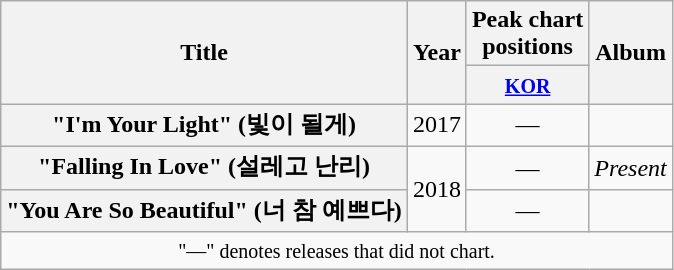<table class="wikitable plainrowheaders" style="text-align:center;">
<tr>
<th scope="col" rowspan="2">Title</th>
<th scope="col" rowspan="2">Year</th>
<th scope="col" colspan="1">Peak chart <br> positions</th>
<th scope="col" rowspan="2">Album</th>
</tr>
<tr>
<th><small><a href='#'>KOR</a></small><br></th>
</tr>
<tr>
<th scope="row">"I'm Your Light" (빛이 될게)</th>
<td>2017</td>
<td>—</td>
<td></td>
</tr>
<tr>
<th scope="row">"Falling In Love" (설레고 난리)</th>
<td rowspan="2">2018</td>
<td>—</td>
<td><em>Present</em></td>
</tr>
<tr>
<th scope="row">"You Are So Beautiful" (너 참 예쁘다)</th>
<td>—</td>
<td></td>
</tr>
<tr>
<td colspan="5" align="center"><small>"—" denotes releases that did not chart.</small></td>
</tr>
</table>
